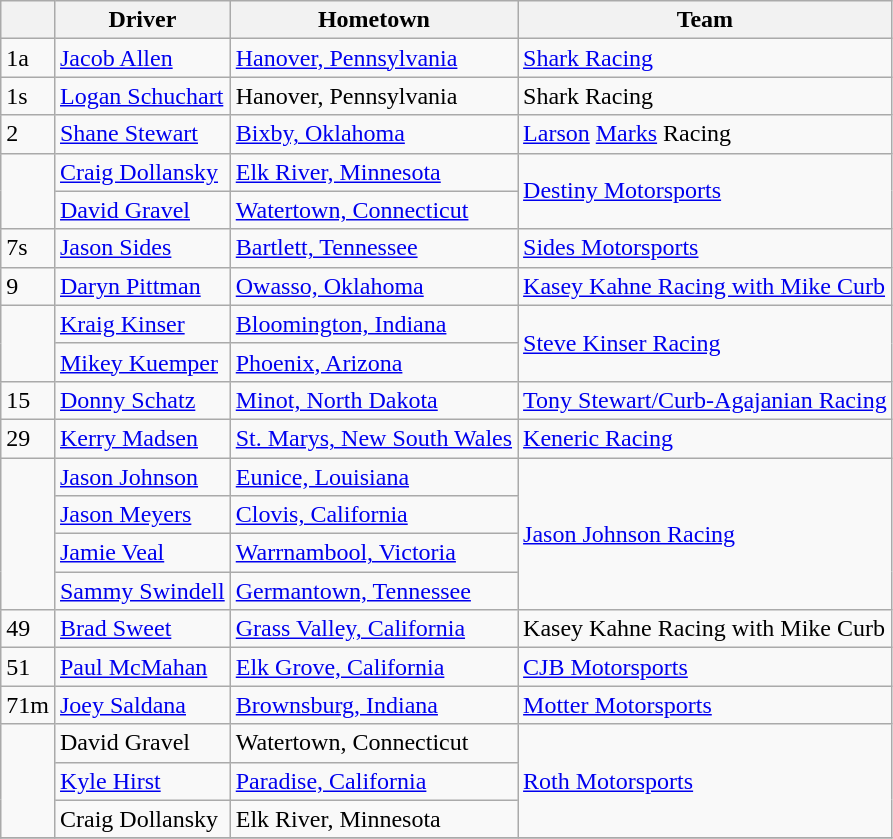<table class="wikitable">
<tr>
<th></th>
<th>Driver</th>
<th>Hometown</th>
<th>Team</th>
</tr>
<tr>
<td>1a</td>
<td><a href='#'>Jacob Allen</a></td>
<td><a href='#'>Hanover, Pennsylvania</a></td>
<td><a href='#'>Shark Racing</a></td>
</tr>
<tr>
<td>1s</td>
<td><a href='#'>Logan Schuchart</a></td>
<td>Hanover, Pennsylvania</td>
<td>Shark Racing</td>
</tr>
<tr>
<td>2</td>
<td><a href='#'>Shane Stewart</a></td>
<td><a href='#'>Bixby, Oklahoma</a></td>
<td><a href='#'>Larson</a> <a href='#'>Marks</a> Racing</td>
</tr>
<tr>
<td rowspan="2"></td>
<td><a href='#'>Craig Dollansky</a></td>
<td><a href='#'>Elk River, Minnesota</a></td>
<td rowspan="2"><a href='#'>Destiny Motorsports</a></td>
</tr>
<tr>
<td><a href='#'>David Gravel</a></td>
<td><a href='#'>Watertown, Connecticut</a></td>
</tr>
<tr>
<td>7s</td>
<td><a href='#'>Jason Sides</a></td>
<td><a href='#'>Bartlett, Tennessee</a></td>
<td><a href='#'>Sides Motorsports</a></td>
</tr>
<tr>
<td>9</td>
<td><a href='#'>Daryn Pittman</a></td>
<td><a href='#'>Owasso, Oklahoma</a></td>
<td><a href='#'>Kasey Kahne Racing with Mike Curb</a></td>
</tr>
<tr>
<td rowspan="2"></td>
<td><a href='#'>Kraig Kinser</a></td>
<td><a href='#'>Bloomington, Indiana</a></td>
<td rowspan="2"><a href='#'>Steve Kinser Racing</a></td>
</tr>
<tr>
<td><a href='#'>Mikey Kuemper</a></td>
<td><a href='#'>Phoenix, Arizona</a></td>
</tr>
<tr>
<td>15</td>
<td><a href='#'>Donny Schatz</a></td>
<td><a href='#'>Minot, North Dakota</a></td>
<td><a href='#'>Tony Stewart/Curb-Agajanian Racing</a></td>
</tr>
<tr>
<td>29</td>
<td><a href='#'>Kerry Madsen</a></td>
<td><a href='#'>St. Marys, New South Wales</a></td>
<td><a href='#'>Keneric Racing</a></td>
</tr>
<tr>
<td rowspan="4"></td>
<td><a href='#'>Jason Johnson</a></td>
<td><a href='#'>Eunice, Louisiana</a></td>
<td rowspan="4"><a href='#'>Jason Johnson Racing</a></td>
</tr>
<tr>
<td><a href='#'>Jason Meyers</a></td>
<td><a href='#'>Clovis, California</a></td>
</tr>
<tr>
<td><a href='#'>Jamie Veal</a></td>
<td><a href='#'>Warrnambool, Victoria</a></td>
</tr>
<tr>
<td><a href='#'>Sammy Swindell</a></td>
<td><a href='#'>Germantown, Tennessee</a></td>
</tr>
<tr>
<td>49</td>
<td><a href='#'>Brad Sweet</a></td>
<td><a href='#'>Grass Valley, California</a></td>
<td>Kasey Kahne Racing with Mike Curb</td>
</tr>
<tr>
<td>51</td>
<td><a href='#'>Paul McMahan</a></td>
<td><a href='#'>Elk Grove, California</a></td>
<td><a href='#'>CJB Motorsports</a></td>
</tr>
<tr>
<td>71m</td>
<td><a href='#'>Joey Saldana</a></td>
<td><a href='#'>Brownsburg, Indiana</a></td>
<td><a href='#'>Motter Motorsports</a></td>
</tr>
<tr>
<td rowspan="3"></td>
<td>David Gravel</td>
<td>Watertown, Connecticut</td>
<td rowspan="3"><a href='#'>Roth Motorsports</a></td>
</tr>
<tr>
<td><a href='#'>Kyle Hirst</a></td>
<td><a href='#'>Paradise, California</a></td>
</tr>
<tr>
<td>Craig Dollansky</td>
<td>Elk River, Minnesota</td>
</tr>
<tr>
</tr>
</table>
